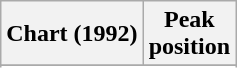<table class="wikitable sortable">
<tr>
<th>Chart (1992)</th>
<th>Peak<br>position</th>
</tr>
<tr>
</tr>
<tr>
</tr>
</table>
